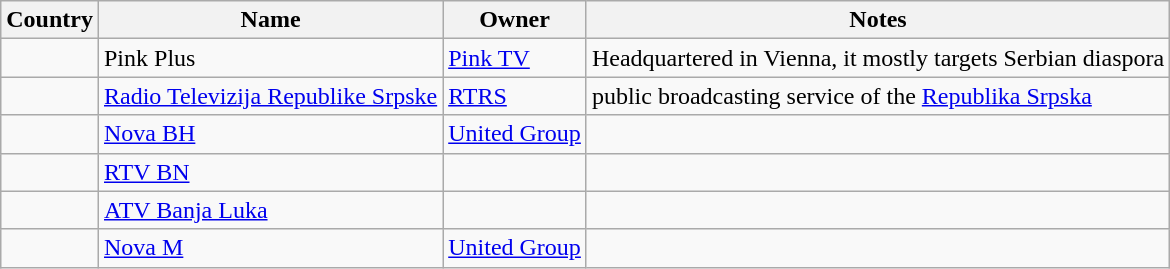<table class=wikitable>
<tr>
<th>Country</th>
<th>Name</th>
<th>Owner</th>
<th>Notes</th>
</tr>
<tr>
<td></td>
<td>Pink Plus</td>
<td><a href='#'>Pink TV</a></td>
<td>Headquartered in Vienna, it mostly targets Serbian diaspora</td>
</tr>
<tr>
<td></td>
<td><a href='#'>Radio Televizija Republike Srpske</a></td>
<td><a href='#'>RTRS</a></td>
<td>public broadcasting service of the <a href='#'>Republika Srpska</a></td>
</tr>
<tr>
<td></td>
<td><a href='#'>Nova BH</a></td>
<td><a href='#'>United Group</a></td>
<td></td>
</tr>
<tr>
<td></td>
<td><a href='#'>RTV BN</a></td>
<td></td>
<td></td>
</tr>
<tr>
<td></td>
<td><a href='#'>ATV Banja Luka</a></td>
<td></td>
<td></td>
</tr>
<tr>
<td></td>
<td><a href='#'>Nova M</a></td>
<td><a href='#'>United Group</a></td>
<td></td>
</tr>
</table>
